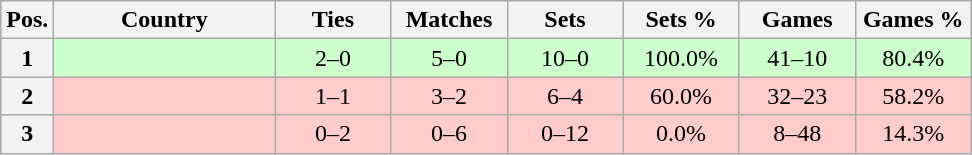<table class="wikitable nowrap" style=text-align:center>
<tr>
<th>Pos.</th>
<th width=140>Country</th>
<th width=70>Ties</th>
<th width=70>Matches</th>
<th width=70>Sets</th>
<th width=70>Sets %</th>
<th width=70>Games</th>
<th width=70>Games %</th>
</tr>
<tr style="background: #CCFFCC;">
<th>1</th>
<td align=left></td>
<td>2–0</td>
<td>5–0</td>
<td>10–0</td>
<td>100.0%</td>
<td>41–10</td>
<td>80.4%</td>
</tr>
<tr style="background: #FFCCCC;">
<th>2</th>
<td align=left></td>
<td>1–1</td>
<td>3–2</td>
<td>6–4</td>
<td>60.0%</td>
<td>32–23</td>
<td>58.2%</td>
</tr>
<tr style="background: #FFCCCC;">
<th>3</th>
<td align=left></td>
<td>0–2</td>
<td>0–6</td>
<td>0–12</td>
<td>0.0%</td>
<td>8–48</td>
<td>14.3%</td>
</tr>
</table>
